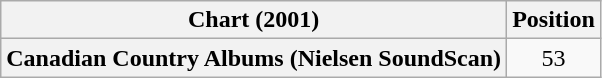<table class="wikitable plainrowheaders" style="text-align:center">
<tr>
<th scope="col">Chart (2001)</th>
<th scope="col">Position</th>
</tr>
<tr>
<th scope="row">Canadian Country Albums (Nielsen SoundScan)</th>
<td>53</td>
</tr>
</table>
